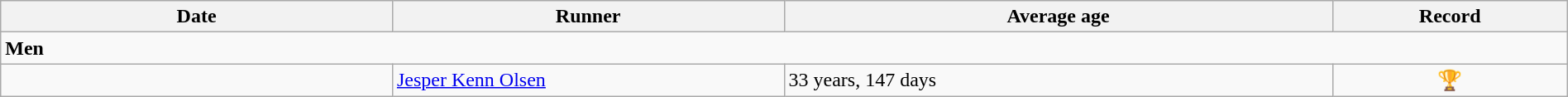<table class="wikitable sortable" style=width:100%>
<tr>
<th width="25%">Date</th>
<th width="25%">Runner</th>
<th width="35%">Average age</th>
<th width="15%">Record</th>
</tr>
<tr>
<td colspan="4"><strong>Men</strong></td>
</tr>
<tr>
<td></td>
<td><a href='#'>Jesper Kenn Olsen</a></td>
<td>33 years, 147 days</td>
<td align="center"><strong>🏆</strong></td>
</tr>
</table>
